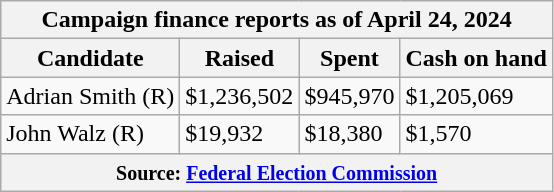<table class="wikitable sortable">
<tr>
<th colspan=4>Campaign finance reports as of April 24, 2024</th>
</tr>
<tr style="text-align:center;">
<th>Candidate</th>
<th>Raised</th>
<th>Spent</th>
<th>Cash on hand</th>
</tr>
<tr>
<td>Adrian Smith (R)</td>
<td>$1,236,502</td>
<td>$945,970</td>
<td>$1,205,069</td>
</tr>
<tr>
<td>John Walz (R)</td>
<td>$19,932</td>
<td>$18,380</td>
<td>$1,570</td>
</tr>
<tr>
<th colspan="4"><small>Source: <a href='#'>Federal Election Commission</a></small></th>
</tr>
</table>
